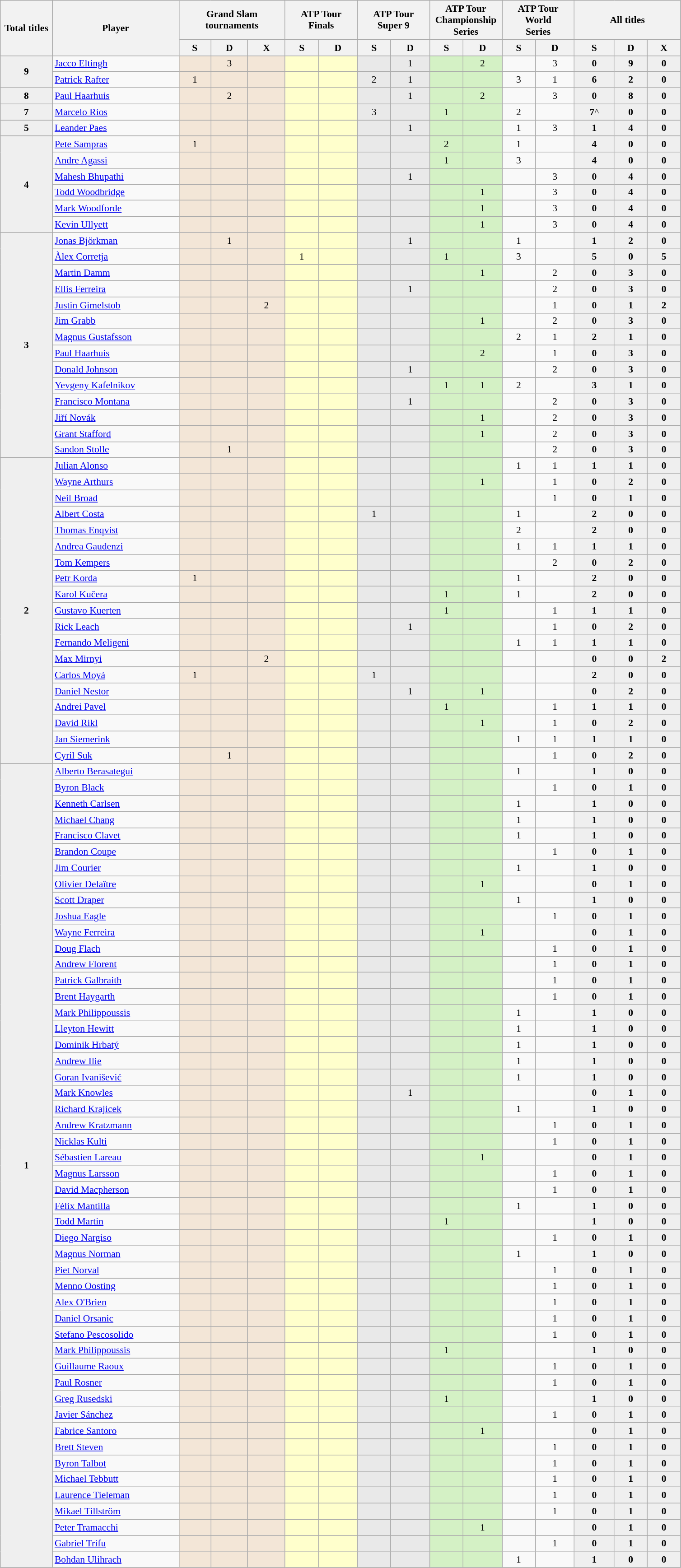<table class="wikitable" style="font-size:90%;">
<tr>
<th style="width:70px;" rowspan="2">Total titles</th>
<th style="width:180px;" rowspan="2">Player</th>
<th style="width:150px;" colspan="3">Grand Slam<br>tournaments</th>
<th style="width:100px;" colspan="2">ATP Tour<br>Finals</th>
<th style="width:100px;" colspan="2">ATP Tour<br>Super 9</th>
<th style="width:100px;" colspan="2">ATP Tour<br>Championship<br>Series</th>
<th style="width:100px;" colspan="2">ATP Tour<br>World<br>Series</th>
<th style="width:150px;" colspan="3">All titles</th>
</tr>
<tr align=center>
<th>S</th>
<th>D</th>
<th>X</th>
<th>S</th>
<th>D</th>
<th>S</th>
<th>D</th>
<th>S</th>
<th>D</th>
<th>S</th>
<th>D</th>
<th>S</th>
<th>D</th>
<th>X</th>
</tr>
<tr align=center>
<td style="background:#efefef;" rowspan="2"><strong>9</strong></td>
<td align=left> <a href='#'>Jacco Eltingh</a></td>
<td style="background:#f3e6d7;"></td>
<td style="background:#f3e6d7;">3</td>
<td style="background:#f3e6d7;"></td>
<td style="background:#ffc;"></td>
<td style="background:#ffc;"></td>
<td style="background:#e9e9e9;"></td>
<td style="background:#e9e9e9;">1</td>
<td style="background:#d4f1c5;"></td>
<td style="background:#d4f1c5;">2</td>
<td></td>
<td>3</td>
<td style="background:#efefef;"><strong>0</strong></td>
<td style="background:#efefef;"><strong>9</strong></td>
<td style="background:#efefef;"><strong>0</strong></td>
</tr>
<tr align=center>
<td align=left> <a href='#'>Patrick Rafter</a></td>
<td style="background:#f3e6d7;">1</td>
<td style="background:#f3e6d7;"></td>
<td style="background:#f3e6d7;"></td>
<td style="background:#ffc;"></td>
<td style="background:#ffc;"></td>
<td style="background:#e9e9e9;">2</td>
<td style="background:#e9e9e9;">1</td>
<td style="background:#d4f1c5;"></td>
<td style="background:#d4f1c5;"></td>
<td>3</td>
<td>1</td>
<td style="background:#efefef;"><strong>6</strong></td>
<td style="background:#efefef;"><strong>2</strong></td>
<td style="background:#efefef;"><strong>0</strong></td>
</tr>
<tr align=center>
<td style="background:#efefef;"><strong>8</strong></td>
<td align=left> <a href='#'>Paul Haarhuis</a></td>
<td style="background:#f3e6d7;"></td>
<td style="background:#f3e6d7;">2</td>
<td style="background:#f3e6d7;"></td>
<td style="background:#ffc;"></td>
<td style="background:#ffc;"></td>
<td style="background:#e9e9e9;"></td>
<td style="background:#e9e9e9;">1</td>
<td style="background:#d4f1c5;"></td>
<td style="background:#d4f1c5;">2</td>
<td></td>
<td>3</td>
<td style="background:#efefef;"><strong>0</strong></td>
<td style="background:#efefef;"><strong>8</strong></td>
<td style="background:#efefef;"><strong>0</strong></td>
</tr>
<tr align=center>
<td style="background:#efefef;"><strong>7</strong></td>
<td align=left> <a href='#'>Marcelo Ríos</a></td>
<td style="background:#f3e6d7;"></td>
<td style="background:#f3e6d7;"></td>
<td style="background:#f3e6d7;"></td>
<td style="background:#ffc;"></td>
<td style="background:#ffc;"></td>
<td style="background:#e9e9e9;">3</td>
<td style="background:#e9e9e9;"></td>
<td style="background:#d4f1c5;">1</td>
<td style="background:#d4f1c5;"></td>
<td>2</td>
<td></td>
<td style="background:#efefef;"><strong>7</strong>^</td>
<td style="background:#efefef;"><strong>0</strong></td>
<td style="background:#efefef;"><strong>0</strong></td>
</tr>
<tr align=center>
<td style="background:#efefef;"><strong>5</strong></td>
<td align=left> <a href='#'>Leander Paes</a></td>
<td style="background:#f3e6d7;"></td>
<td style="background:#f3e6d7;"></td>
<td style="background:#f3e6d7;"></td>
<td style="background:#ffc;"></td>
<td style="background:#ffc;"></td>
<td style="background:#e9e9e9;"></td>
<td style="background:#e9e9e9;">1</td>
<td style="background:#d4f1c5;"></td>
<td style="background:#d4f1c5;"></td>
<td>1</td>
<td>3</td>
<td style="background:#efefef;"><strong>1</strong></td>
<td style="background:#efefef;"><strong>4</strong></td>
<td style="background:#efefef;"><strong>0</strong></td>
</tr>
<tr align=center>
<td style="background:#efefef;" rowspan="6"><strong>4</strong></td>
<td align=left> <a href='#'>Pete Sampras</a></td>
<td style="background:#f3e6d7;">1</td>
<td style="background:#f3e6d7;"></td>
<td style="background:#f3e6d7;"></td>
<td style="background:#ffc;"></td>
<td style="background:#ffc;"></td>
<td style="background:#e9e9e9;"></td>
<td style="background:#e9e9e9;"></td>
<td style="background:#d4f1c5;">2</td>
<td style="background:#d4f1c5;"></td>
<td>1</td>
<td></td>
<td style="background:#efefef;"><strong>4</strong></td>
<td style="background:#efefef;"><strong>0</strong></td>
<td style="background:#efefef;"><strong>0</strong></td>
</tr>
<tr align=center>
<td align=left> <a href='#'>Andre Agassi</a></td>
<td style="background:#f3e6d7;"></td>
<td style="background:#f3e6d7;"></td>
<td style="background:#f3e6d7;"></td>
<td style="background:#ffc;"></td>
<td style="background:#ffc;"></td>
<td style="background:#e9e9e9;"></td>
<td style="background:#e9e9e9;"></td>
<td style="background:#d4f1c5;">1</td>
<td style="background:#d4f1c5;"></td>
<td>3</td>
<td></td>
<td style="background:#efefef;"><strong>4</strong></td>
<td style="background:#efefef;"><strong>0</strong></td>
<td style="background:#efefef;"><strong>0</strong></td>
</tr>
<tr align=center>
<td align=left> <a href='#'>Mahesh Bhupathi</a></td>
<td style="background:#f3e6d7;"></td>
<td style="background:#f3e6d7;"></td>
<td style="background:#f3e6d7;"></td>
<td style="background:#ffc;"></td>
<td style="background:#ffc;"></td>
<td style="background:#e9e9e9;"></td>
<td style="background:#e9e9e9;">1</td>
<td style="background:#d4f1c5;"></td>
<td style="background:#d4f1c5;"></td>
<td></td>
<td>3</td>
<td style="background:#efefef;"><strong>0</strong></td>
<td style="background:#efefef;"><strong>4</strong></td>
<td style="background:#efefef;"><strong>0</strong></td>
</tr>
<tr align=center>
<td align=left> <a href='#'>Todd Woodbridge</a></td>
<td style="background:#f3e6d7;"></td>
<td style="background:#f3e6d7;"></td>
<td style="background:#f3e6d7;"></td>
<td style="background:#ffc;"></td>
<td style="background:#ffc;"></td>
<td style="background:#e9e9e9;"></td>
<td style="background:#e9e9e9;"></td>
<td style="background:#d4f1c5;"></td>
<td style="background:#d4f1c5;">1</td>
<td></td>
<td>3</td>
<td style="background:#efefef;"><strong>0</strong></td>
<td style="background:#efefef;"><strong>4</strong></td>
<td style="background:#efefef;"><strong>0</strong></td>
</tr>
<tr align=center>
<td align=left> <a href='#'>Mark Woodforde</a></td>
<td style="background:#f3e6d7;"></td>
<td style="background:#f3e6d7;"></td>
<td style="background:#f3e6d7;"></td>
<td style="background:#ffc;"></td>
<td style="background:#ffc;"></td>
<td style="background:#e9e9e9;"></td>
<td style="background:#e9e9e9;"></td>
<td style="background:#d4f1c5;"></td>
<td style="background:#d4f1c5;">1</td>
<td></td>
<td>3</td>
<td style="background:#efefef;"><strong>0</strong></td>
<td style="background:#efefef;"><strong>4</strong></td>
<td style="background:#efefef;"><strong>0</strong></td>
</tr>
<tr align=center>
<td align=left> <a href='#'>Kevin Ullyett</a></td>
<td style="background:#f3e6d7;"></td>
<td style="background:#f3e6d7;"></td>
<td style="background:#f3e6d7;"></td>
<td style="background:#ffc;"></td>
<td style="background:#ffc;"></td>
<td style="background:#e9e9e9;"></td>
<td style="background:#e9e9e9;"></td>
<td style="background:#d4f1c5;"></td>
<td style="background:#d4f1c5;">1</td>
<td></td>
<td>3</td>
<td style="background:#efefef;"><strong>0</strong></td>
<td style="background:#efefef;"><strong>4</strong></td>
<td style="background:#efefef;"><strong>0</strong></td>
</tr>
<tr align=center>
<td style="background:#efefef;" rowspan="14"><strong>3</strong></td>
<td align=left> <a href='#'>Jonas Björkman</a></td>
<td style="background:#f3e6d7;"></td>
<td style="background:#f3e6d7;">1</td>
<td style="background:#f3e6d7;"></td>
<td style="background:#ffc;"></td>
<td style="background:#ffc;"></td>
<td style="background:#e9e9e9;"></td>
<td style="background:#e9e9e9;">1</td>
<td style="background:#d4f1c5;"></td>
<td style="background:#d4f1c5;"></td>
<td>1</td>
<td></td>
<td style="background:#efefef;"><strong>1</strong></td>
<td style="background:#efefef;"><strong>2</strong></td>
<td style="background:#efefef;"><strong>0</strong></td>
</tr>
<tr align=center>
<td align=left> <a href='#'>Àlex Corretja</a></td>
<td style="background:#f3e6d7;"></td>
<td style="background:#f3e6d7;"></td>
<td style="background:#f3e6d7;"></td>
<td style="background:#ffc;"> 1</td>
<td style="background:#ffc;"></td>
<td style="background:#e9e9e9;"></td>
<td style="background:#e9e9e9;"></td>
<td style="background:#d4f1c5;">1</td>
<td style="background:#d4f1c5;"></td>
<td>3</td>
<td></td>
<td style="background:#efefef;"><strong>5</strong></td>
<td style="background:#efefef;"><strong>0</strong></td>
<td style="background:#efefef;"><strong>5</strong></td>
</tr>
<tr align=center>
<td align=left> <a href='#'>Martin Damm</a></td>
<td style="background:#f3e6d7;"></td>
<td style="background:#f3e6d7;"></td>
<td style="background:#f3e6d7;"></td>
<td style="background:#ffc;"></td>
<td style="background:#ffc;"></td>
<td style="background:#e9e9e9;"></td>
<td style="background:#e9e9e9;"></td>
<td style="background:#d4f1c5;"></td>
<td style="background:#d4f1c5;">1</td>
<td></td>
<td>2</td>
<td style="background:#efefef;"><strong>0</strong></td>
<td style="background:#efefef;"><strong>3</strong></td>
<td style="background:#efefef;"><strong>0</strong></td>
</tr>
<tr align=center>
<td align=left> <a href='#'>Ellis Ferreira</a></td>
<td style="background:#f3e6d7;"></td>
<td style="background:#f3e6d7;"></td>
<td style="background:#f3e6d7;"></td>
<td style="background:#ffc;"></td>
<td style="background:#ffc;"></td>
<td style="background:#e9e9e9;"></td>
<td style="background:#e9e9e9;">1</td>
<td style="background:#d4f1c5;"></td>
<td style="background:#d4f1c5;"></td>
<td></td>
<td>2</td>
<td style="background:#efefef;"><strong>0</strong></td>
<td style="background:#efefef;"><strong>3</strong></td>
<td style="background:#efefef;"><strong>0</strong></td>
</tr>
<tr align=center>
<td align=left> <a href='#'>Justin Gimelstob</a></td>
<td style="background:#f3e6d7;"></td>
<td style="background:#f3e6d7;"></td>
<td style="background:#f3e6d7;">2</td>
<td style="background:#ffc;"></td>
<td style="background:#ffc;"></td>
<td style="background:#e9e9e9;"></td>
<td style="background:#e9e9e9;"></td>
<td style="background:#d4f1c5;"></td>
<td style="background:#d4f1c5;"></td>
<td></td>
<td>1</td>
<td style="background:#efefef;"><strong>0</strong></td>
<td style="background:#efefef;"><strong>1</strong></td>
<td style="background:#efefef;"><strong>2</strong></td>
</tr>
<tr align=center>
<td align=left> <a href='#'>Jim Grabb</a></td>
<td style="background:#f3e6d7;"></td>
<td style="background:#f3e6d7;"></td>
<td style="background:#f3e6d7;"></td>
<td style="background:#ffc;"></td>
<td style="background:#ffc;"></td>
<td style="background:#e9e9e9;"></td>
<td style="background:#e9e9e9;"></td>
<td style="background:#d4f1c5;"></td>
<td style="background:#d4f1c5;">1</td>
<td></td>
<td>2</td>
<td style="background:#efefef;"><strong>0</strong></td>
<td style="background:#efefef;"><strong>3</strong></td>
<td style="background:#efefef;"><strong>0</strong></td>
</tr>
<tr align=center>
<td align=left> <a href='#'>Magnus Gustafsson</a></td>
<td style="background:#f3e6d7;"></td>
<td style="background:#f3e6d7;"></td>
<td style="background:#f3e6d7;"></td>
<td style="background:#ffc;"></td>
<td style="background:#ffc;"></td>
<td style="background:#e9e9e9;"></td>
<td style="background:#e9e9e9;"></td>
<td style="background:#d4f1c5;"></td>
<td style="background:#d4f1c5;"></td>
<td>2</td>
<td>1</td>
<td style="background:#efefef;"><strong>2</strong></td>
<td style="background:#efefef;"><strong>1</strong></td>
<td style="background:#efefef;"><strong>0</strong></td>
</tr>
<tr align=center>
<td align=left> <a href='#'>Paul Haarhuis</a></td>
<td style="background:#f3e6d7;"></td>
<td style="background:#f3e6d7;"></td>
<td style="background:#f3e6d7;"></td>
<td style="background:#ffc;"></td>
<td style="background:#ffc;"></td>
<td style="background:#e9e9e9;"></td>
<td style="background:#e9e9e9;"></td>
<td style="background:#d4f1c5;"></td>
<td style="background:#d4f1c5;">2</td>
<td></td>
<td>1</td>
<td style="background:#efefef;"><strong>0</strong></td>
<td style="background:#efefef;"><strong>3</strong></td>
<td style="background:#efefef;"><strong>0</strong></td>
</tr>
<tr align=center>
<td align=left> <a href='#'>Donald Johnson</a></td>
<td style="background:#f3e6d7;"></td>
<td style="background:#f3e6d7;"></td>
<td style="background:#f3e6d7;"></td>
<td style="background:#ffc;"></td>
<td style="background:#ffc;"></td>
<td style="background:#e9e9e9;"></td>
<td style="background:#e9e9e9;">1</td>
<td style="background:#d4f1c5;"></td>
<td style="background:#d4f1c5;"></td>
<td></td>
<td>2</td>
<td style="background:#efefef;"><strong>0</strong></td>
<td style="background:#efefef;"><strong>3</strong></td>
<td style="background:#efefef;"><strong>0</strong></td>
</tr>
<tr align=center>
<td align=left> <a href='#'>Yevgeny Kafelnikov</a></td>
<td style="background:#f3e6d7;"></td>
<td style="background:#f3e6d7;"></td>
<td style="background:#f3e6d7;"></td>
<td style="background:#ffc;"></td>
<td style="background:#ffc;"></td>
<td style="background:#e9e9e9;"></td>
<td style="background:#e9e9e9;"></td>
<td style="background:#d4f1c5;">1</td>
<td style="background:#d4f1c5;">1</td>
<td>2</td>
<td></td>
<td style="background:#efefef;"><strong>3</strong></td>
<td style="background:#efefef;"><strong>1</strong></td>
<td style="background:#efefef;"><strong>0</strong></td>
</tr>
<tr align=center>
<td align=left> <a href='#'>Francisco Montana</a></td>
<td style="background:#f3e6d7;"></td>
<td style="background:#f3e6d7;"></td>
<td style="background:#f3e6d7;"></td>
<td style="background:#ffc;"></td>
<td style="background:#ffc;"></td>
<td style="background:#e9e9e9;"></td>
<td style="background:#e9e9e9;">1</td>
<td style="background:#d4f1c5;"></td>
<td style="background:#d4f1c5;"></td>
<td></td>
<td>2</td>
<td style="background:#efefef;"><strong>0</strong></td>
<td style="background:#efefef;"><strong>3</strong></td>
<td style="background:#efefef;"><strong>0</strong></td>
</tr>
<tr align=center>
<td align=left> <a href='#'>Jiří Novák</a></td>
<td style="background:#f3e6d7;"></td>
<td style="background:#f3e6d7;"></td>
<td style="background:#f3e6d7;"></td>
<td style="background:#ffc;"></td>
<td style="background:#ffc;"></td>
<td style="background:#e9e9e9;"></td>
<td style="background:#e9e9e9;"></td>
<td style="background:#d4f1c5;"></td>
<td style="background:#d4f1c5;">1</td>
<td></td>
<td>2</td>
<td style="background:#efefef;"><strong>0</strong></td>
<td style="background:#efefef;"><strong>3</strong></td>
<td style="background:#efefef;"><strong>0</strong></td>
</tr>
<tr align=center>
<td align=left> <a href='#'>Grant Stafford</a></td>
<td style="background:#f3e6d7;"></td>
<td style="background:#f3e6d7;"></td>
<td style="background:#f3e6d7;"></td>
<td style="background:#ffc;"></td>
<td style="background:#ffc;"></td>
<td style="background:#e9e9e9;"></td>
<td style="background:#e9e9e9;"></td>
<td style="background:#d4f1c5;"></td>
<td style="background:#d4f1c5;">1</td>
<td></td>
<td>2</td>
<td style="background:#efefef;"><strong>0</strong></td>
<td style="background:#efefef;"><strong>3</strong></td>
<td style="background:#efefef;"><strong>0</strong></td>
</tr>
<tr align=center>
<td align=left> <a href='#'>Sandon Stolle</a></td>
<td style="background:#f3e6d7;"></td>
<td style="background:#f3e6d7;">1</td>
<td style="background:#f3e6d7;"></td>
<td style="background:#ffc;"></td>
<td style="background:#ffc;"></td>
<td style="background:#e9e9e9;"></td>
<td style="background:#e9e9e9;"></td>
<td style="background:#d4f1c5;"></td>
<td style="background:#d4f1c5;"></td>
<td></td>
<td>2</td>
<td style="background:#efefef;"><strong>0</strong></td>
<td style="background:#efefef;"><strong>3</strong></td>
<td style="background:#efefef;"><strong>0</strong></td>
</tr>
<tr align=center>
<td style="background:#efefef;" rowspan="19"><strong>2</strong></td>
<td align=left> <a href='#'>Julian Alonso</a></td>
<td style="background:#f3e6d7;"></td>
<td style="background:#f3e6d7;"></td>
<td style="background:#f3e6d7;"></td>
<td style="background:#ffc;"></td>
<td style="background:#ffc;"></td>
<td style="background:#e9e9e9;"></td>
<td style="background:#e9e9e9;"></td>
<td style="background:#d4f1c5;"></td>
<td style="background:#d4f1c5;"></td>
<td>1</td>
<td>1</td>
<td style="background:#efefef;"><strong>1</strong></td>
<td style="background:#efefef;"><strong>1</strong></td>
<td style="background:#efefef;"><strong>0</strong></td>
</tr>
<tr align=center>
<td align=left> <a href='#'>Wayne Arthurs</a></td>
<td style="background:#f3e6d7;"></td>
<td style="background:#f3e6d7;"></td>
<td style="background:#f3e6d7;"></td>
<td style="background:#ffc;"></td>
<td style="background:#ffc;"></td>
<td style="background:#e9e9e9;"></td>
<td style="background:#e9e9e9;"></td>
<td style="background:#d4f1c5;"></td>
<td style="background:#d4f1c5;">1</td>
<td></td>
<td>1</td>
<td style="background:#efefef;"><strong>0</strong></td>
<td style="background:#efefef;"><strong>2</strong></td>
<td style="background:#efefef;"><strong>0</strong></td>
</tr>
<tr align=center>
<td align=left> <a href='#'>Neil Broad</a></td>
<td style="background:#f3e6d7;"></td>
<td style="background:#f3e6d7;"></td>
<td style="background:#f3e6d7;"></td>
<td style="background:#ffc;"></td>
<td style="background:#ffc;"></td>
<td style="background:#e9e9e9;"></td>
<td style="background:#e9e9e9;"></td>
<td style="background:#d4f1c5;"></td>
<td style="background:#d4f1c5;"></td>
<td></td>
<td>1</td>
<td style="background:#efefef;"><strong>0</strong></td>
<td style="background:#efefef;"><strong>1</strong></td>
<td style="background:#efefef;"><strong>0</strong></td>
</tr>
<tr align=center>
<td align=left> <a href='#'>Albert Costa</a></td>
<td style="background:#f3e6d7;"></td>
<td style="background:#f3e6d7;"></td>
<td style="background:#f3e6d7;"></td>
<td style="background:#ffc;"></td>
<td style="background:#ffc;"></td>
<td style="background:#e9e9e9;">1</td>
<td style="background:#e9e9e9;"></td>
<td style="background:#d4f1c5;"></td>
<td style="background:#d4f1c5;"></td>
<td>1</td>
<td></td>
<td style="background:#efefef;"><strong>2</strong></td>
<td style="background:#efefef;"><strong>0</strong></td>
<td style="background:#efefef;"><strong>0</strong></td>
</tr>
<tr align=center>
<td align=left> <a href='#'>Thomas Enqvist</a></td>
<td style="background:#f3e6d7;"></td>
<td style="background:#f3e6d7;"></td>
<td style="background:#f3e6d7;"></td>
<td style="background:#ffc;"></td>
<td style="background:#ffc;"></td>
<td style="background:#e9e9e9;"></td>
<td style="background:#e9e9e9;"></td>
<td style="background:#d4f1c5;"></td>
<td style="background:#d4f1c5;"></td>
<td>2</td>
<td></td>
<td style="background:#efefef;"><strong>2</strong></td>
<td style="background:#efefef;"><strong>0</strong></td>
<td style="background:#efefef;"><strong>0</strong></td>
</tr>
<tr align=center>
<td align=left> <a href='#'>Andrea Gaudenzi</a></td>
<td style="background:#f3e6d7;"></td>
<td style="background:#f3e6d7;"></td>
<td style="background:#f3e6d7;"></td>
<td style="background:#ffc;"></td>
<td style="background:#ffc;"></td>
<td style="background:#e9e9e9;"></td>
<td style="background:#e9e9e9;"></td>
<td style="background:#d4f1c5;"></td>
<td style="background:#d4f1c5;"></td>
<td>1</td>
<td>1</td>
<td style="background:#efefef;"><strong>1</strong></td>
<td style="background:#efefef;"><strong>1</strong></td>
<td style="background:#efefef;"><strong>0</strong></td>
</tr>
<tr align=center>
<td align=left> <a href='#'>Tom Kempers</a></td>
<td style="background:#f3e6d7;"></td>
<td style="background:#f3e6d7;"></td>
<td style="background:#f3e6d7;"></td>
<td style="background:#ffc;"></td>
<td style="background:#ffc;"></td>
<td style="background:#e9e9e9;"></td>
<td style="background:#e9e9e9;"></td>
<td style="background:#d4f1c5;"></td>
<td style="background:#d4f1c5;"></td>
<td></td>
<td>2</td>
<td style="background:#efefef;"><strong>0</strong></td>
<td style="background:#efefef;"><strong>2</strong></td>
<td style="background:#efefef;"><strong>0</strong></td>
</tr>
<tr align=center>
<td align=left> <a href='#'>Petr Korda</a></td>
<td style="background:#f3e6d7;">1</td>
<td style="background:#f3e6d7;"></td>
<td style="background:#f3e6d7;"></td>
<td style="background:#ffc;"></td>
<td style="background:#ffc;"></td>
<td style="background:#e9e9e9;"></td>
<td style="background:#e9e9e9;"></td>
<td style="background:#d4f1c5;"></td>
<td style="background:#d4f1c5;"></td>
<td>1</td>
<td></td>
<td style="background:#efefef;"><strong>2</strong></td>
<td style="background:#efefef;"><strong>0</strong></td>
<td style="background:#efefef;"><strong>0</strong></td>
</tr>
<tr align=center>
<td align=left> <a href='#'>Karol Kučera</a></td>
<td style="background:#f3e6d7;"></td>
<td style="background:#f3e6d7;"></td>
<td style="background:#f3e6d7;"></td>
<td style="background:#ffc;"></td>
<td style="background:#ffc;"></td>
<td style="background:#e9e9e9;"></td>
<td style="background:#e9e9e9;"></td>
<td style="background:#d4f1c5;">1</td>
<td style="background:#d4f1c5;"></td>
<td>1</td>
<td></td>
<td style="background:#efefef;"><strong>2</strong></td>
<td style="background:#efefef;"><strong>0</strong></td>
<td style="background:#efefef;"><strong>0</strong></td>
</tr>
<tr align=center>
<td align=left> <a href='#'>Gustavo Kuerten</a></td>
<td style="background:#f3e6d7;"></td>
<td style="background:#f3e6d7;"></td>
<td style="background:#f3e6d7;"></td>
<td style="background:#ffc;"></td>
<td style="background:#ffc;"></td>
<td style="background:#e9e9e9;"></td>
<td style="background:#e9e9e9;"></td>
<td style="background:#d4f1c5;">1</td>
<td style="background:#d4f1c5;"></td>
<td></td>
<td>1</td>
<td style="background:#efefef;"><strong>1</strong></td>
<td style="background:#efefef;"><strong>1</strong></td>
<td style="background:#efefef;"><strong>0</strong></td>
</tr>
<tr align=center>
<td align=left> <a href='#'>Rick Leach</a></td>
<td style="background:#f3e6d7;"></td>
<td style="background:#f3e6d7;"></td>
<td style="background:#f3e6d7;"></td>
<td style="background:#ffc;"></td>
<td style="background:#ffc;"></td>
<td style="background:#e9e9e9;"></td>
<td style="background:#e9e9e9;">1</td>
<td style="background:#d4f1c5;"></td>
<td style="background:#d4f1c5;"></td>
<td></td>
<td>1</td>
<td style="background:#efefef;"><strong>0</strong></td>
<td style="background:#efefef;"><strong>2</strong></td>
<td style="background:#efefef;"><strong>0</strong></td>
</tr>
<tr align=center>
<td align=left> <a href='#'>Fernando Meligeni</a></td>
<td style="background:#f3e6d7;"></td>
<td style="background:#f3e6d7;"></td>
<td style="background:#f3e6d7;"></td>
<td style="background:#ffc;"></td>
<td style="background:#ffc;"></td>
<td style="background:#e9e9e9;"></td>
<td style="background:#e9e9e9;"></td>
<td style="background:#d4f1c5;"></td>
<td style="background:#d4f1c5;"></td>
<td>1</td>
<td>1</td>
<td style="background:#efefef;"><strong>1</strong></td>
<td style="background:#efefef;"><strong>1</strong></td>
<td style="background:#efefef;"><strong>0</strong></td>
</tr>
<tr align=center>
<td align=left> <a href='#'>Max Mirnyi</a></td>
<td style="background:#f3e6d7;"></td>
<td style="background:#f3e6d7;"></td>
<td style="background:#f3e6d7;">2</td>
<td style="background:#ffc;"></td>
<td style="background:#ffc;"></td>
<td style="background:#e9e9e9;"></td>
<td style="background:#e9e9e9;"></td>
<td style="background:#d4f1c5;"></td>
<td style="background:#d4f1c5;"></td>
<td></td>
<td></td>
<td style="background:#efefef;"><strong>0</strong></td>
<td style="background:#efefef;"><strong>0</strong></td>
<td style="background:#efefef;"><strong>2</strong></td>
</tr>
<tr align=center>
<td align=left> <a href='#'>Carlos Moyá</a></td>
<td style="background:#f3e6d7;">1</td>
<td style="background:#f3e6d7;"></td>
<td style="background:#f3e6d7;"></td>
<td style="background:#ffc;"></td>
<td style="background:#ffc;"></td>
<td style="background:#e9e9e9;">1</td>
<td style="background:#e9e9e9;"></td>
<td style="background:#d4f1c5;"></td>
<td style="background:#d4f1c5;"></td>
<td></td>
<td></td>
<td style="background:#efefef;"><strong>2</strong></td>
<td style="background:#efefef;"><strong>0</strong></td>
<td style="background:#efefef;"><strong>0</strong></td>
</tr>
<tr align=center>
<td align=left> <a href='#'>Daniel Nestor</a></td>
<td style="background:#f3e6d7;"></td>
<td style="background:#f3e6d7;"></td>
<td style="background:#f3e6d7;"></td>
<td style="background:#ffc;"></td>
<td style="background:#ffc;"></td>
<td style="background:#e9e9e9;"></td>
<td style="background:#e9e9e9;">1</td>
<td style="background:#d4f1c5;"></td>
<td style="background:#d4f1c5;">1</td>
<td></td>
<td></td>
<td style="background:#efefef;"><strong>0</strong></td>
<td style="background:#efefef;"><strong>2</strong></td>
<td style="background:#efefef;"><strong>0</strong></td>
</tr>
<tr align=center>
<td align=left> <a href='#'>Andrei Pavel</a></td>
<td style="background:#f3e6d7;"></td>
<td style="background:#f3e6d7;"></td>
<td style="background:#f3e6d7;"></td>
<td style="background:#ffc;"></td>
<td style="background:#ffc;"></td>
<td style="background:#e9e9e9;"></td>
<td style="background:#e9e9e9;"></td>
<td style="background:#d4f1c5;">1</td>
<td style="background:#d4f1c5;"></td>
<td></td>
<td>1</td>
<td style="background:#efefef;"><strong>1</strong></td>
<td style="background:#efefef;"><strong>1</strong></td>
<td style="background:#efefef;"><strong>0</strong></td>
</tr>
<tr align=center>
<td align=left> <a href='#'>David Rikl</a></td>
<td style="background:#f3e6d7;"></td>
<td style="background:#f3e6d7;"></td>
<td style="background:#f3e6d7;"></td>
<td style="background:#ffc;"></td>
<td style="background:#ffc;"></td>
<td style="background:#e9e9e9;"></td>
<td style="background:#e9e9e9;"></td>
<td style="background:#d4f1c5;"></td>
<td style="background:#d4f1c5;">1</td>
<td></td>
<td>1</td>
<td style="background:#efefef;"><strong>0</strong></td>
<td style="background:#efefef;"><strong>2</strong></td>
<td style="background:#efefef;"><strong>0</strong></td>
</tr>
<tr align=center>
<td align=left> <a href='#'>Jan Siemerink</a></td>
<td style="background:#f3e6d7;"></td>
<td style="background:#f3e6d7;"></td>
<td style="background:#f3e6d7;"></td>
<td style="background:#ffc;"></td>
<td style="background:#ffc;"></td>
<td style="background:#e9e9e9;"></td>
<td style="background:#e9e9e9;"></td>
<td style="background:#d4f1c5;"></td>
<td style="background:#d4f1c5;"></td>
<td>1</td>
<td>1</td>
<td style="background:#efefef;"><strong>1</strong></td>
<td style="background:#efefef;"><strong>1</strong></td>
<td style="background:#efefef;"><strong>0</strong></td>
</tr>
<tr align=center>
<td align=left> <a href='#'>Cyril Suk</a></td>
<td style="background:#f3e6d7;"></td>
<td style="background:#f3e6d7;">1</td>
<td style="background:#f3e6d7;"></td>
<td style="background:#ffc;"></td>
<td style="background:#ffc;"></td>
<td style="background:#e9e9e9;"></td>
<td style="background:#e9e9e9;"></td>
<td style="background:#d4f1c5;"></td>
<td style="background:#d4f1c5;"></td>
<td></td>
<td>1</td>
<td style="background:#efefef;"><strong>0</strong></td>
<td style="background:#efefef;"><strong>2</strong></td>
<td style="background:#efefef;"><strong>0</strong></td>
</tr>
<tr align=center>
<td style="background:#efefef;" rowspan="53"><strong>1</strong></td>
<td align=left> <a href='#'>Alberto Berasategui</a></td>
<td style="background:#f3e6d7;"></td>
<td style="background:#f3e6d7;"></td>
<td style="background:#f3e6d7;"></td>
<td style="background:#ffc;"></td>
<td style="background:#ffc;"></td>
<td style="background:#e9e9e9;"></td>
<td style="background:#e9e9e9;"></td>
<td style="background:#d4f1c5;"></td>
<td style="background:#d4f1c5;"></td>
<td>1</td>
<td></td>
<td style="background:#efefef;"><strong>1</strong></td>
<td style="background:#efefef;"><strong>0</strong></td>
<td style="background:#efefef;"><strong>0</strong></td>
</tr>
<tr align=center>
<td align=left> <a href='#'>Byron Black</a></td>
<td style="background:#f3e6d7;"></td>
<td style="background:#f3e6d7;"></td>
<td style="background:#f3e6d7;"></td>
<td style="background:#ffc;"></td>
<td style="background:#ffc;"></td>
<td style="background:#e9e9e9;"></td>
<td style="background:#e9e9e9;"></td>
<td style="background:#d4f1c5;"></td>
<td style="background:#d4f1c5;"></td>
<td></td>
<td>1</td>
<td style="background:#efefef;"><strong>0</strong></td>
<td style="background:#efefef;"><strong>1</strong></td>
<td style="background:#efefef;"><strong>0</strong></td>
</tr>
<tr align=center>
<td align=left> <a href='#'>Kenneth Carlsen</a></td>
<td style="background:#f3e6d7;"></td>
<td style="background:#f3e6d7;"></td>
<td style="background:#f3e6d7;"></td>
<td style="background:#ffc;"></td>
<td style="background:#ffc;"></td>
<td style="background:#e9e9e9;"></td>
<td style="background:#e9e9e9;"></td>
<td style="background:#d4f1c5;"></td>
<td style="background:#d4f1c5;"></td>
<td>1</td>
<td></td>
<td style="background:#efefef;"><strong>1</strong></td>
<td style="background:#efefef;"><strong>0</strong></td>
<td style="background:#efefef;"><strong>0</strong></td>
</tr>
<tr align=center>
<td align=left> <a href='#'>Michael Chang</a></td>
<td style="background:#f3e6d7;"></td>
<td style="background:#f3e6d7;"></td>
<td style="background:#f3e6d7;"></td>
<td style="background:#ffc;"></td>
<td style="background:#ffc;"></td>
<td style="background:#e9e9e9;"></td>
<td style="background:#e9e9e9;"></td>
<td style="background:#d4f1c5;"></td>
<td style="background:#d4f1c5;"></td>
<td>1</td>
<td></td>
<td style="background:#efefef;"><strong>1</strong></td>
<td style="background:#efefef;"><strong>0</strong></td>
<td style="background:#efefef;"><strong>0</strong></td>
</tr>
<tr align=center>
<td align=left> <a href='#'>Francisco Clavet</a></td>
<td style="background:#f3e6d7;"></td>
<td style="background:#f3e6d7;"></td>
<td style="background:#f3e6d7;"></td>
<td style="background:#ffc;"></td>
<td style="background:#ffc;"></td>
<td style="background:#e9e9e9;"></td>
<td style="background:#e9e9e9;"></td>
<td style="background:#d4f1c5;"></td>
<td style="background:#d4f1c5;"></td>
<td>1</td>
<td></td>
<td style="background:#efefef;"><strong>1</strong></td>
<td style="background:#efefef;"><strong>0</strong></td>
<td style="background:#efefef;"><strong>0</strong></td>
</tr>
<tr align=center>
<td align=left> <a href='#'>Brandon Coupe</a></td>
<td style="background:#f3e6d7;"></td>
<td style="background:#f3e6d7;"></td>
<td style="background:#f3e6d7;"></td>
<td style="background:#ffc;"></td>
<td style="background:#ffc;"></td>
<td style="background:#e9e9e9;"></td>
<td style="background:#e9e9e9;"></td>
<td style="background:#d4f1c5;"></td>
<td style="background:#d4f1c5;"></td>
<td></td>
<td>1</td>
<td style="background:#efefef;"><strong>0</strong></td>
<td style="background:#efefef;"><strong>1</strong></td>
<td style="background:#efefef;"><strong>0</strong></td>
</tr>
<tr align=center>
<td align=left> <a href='#'>Jim Courier</a></td>
<td style="background:#f3e6d7;"></td>
<td style="background:#f3e6d7;"></td>
<td style="background:#f3e6d7;"></td>
<td style="background:#ffc;"></td>
<td style="background:#ffc;"></td>
<td style="background:#e9e9e9;"></td>
<td style="background:#e9e9e9;"></td>
<td style="background:#d4f1c5;"></td>
<td style="background:#d4f1c5;"></td>
<td>1</td>
<td></td>
<td style="background:#efefef;"><strong>1</strong></td>
<td style="background:#efefef;"><strong>0</strong></td>
<td style="background:#efefef;"><strong>0</strong></td>
</tr>
<tr align=center>
<td align=left> <a href='#'>Olivier Delaître</a></td>
<td style="background:#f3e6d7;"></td>
<td style="background:#f3e6d7;"></td>
<td style="background:#f3e6d7;"></td>
<td style="background:#ffc;"></td>
<td style="background:#ffc;"></td>
<td style="background:#e9e9e9;"></td>
<td style="background:#e9e9e9;"></td>
<td style="background:#d4f1c5;"></td>
<td style="background:#d4f1c5;">1</td>
<td></td>
<td></td>
<td style="background:#efefef;"><strong>0</strong></td>
<td style="background:#efefef;"><strong>1</strong></td>
<td style="background:#efefef;"><strong>0</strong></td>
</tr>
<tr align=center>
<td align=left> <a href='#'>Scott Draper</a></td>
<td style="background:#f3e6d7;"></td>
<td style="background:#f3e6d7;"></td>
<td style="background:#f3e6d7;"></td>
<td style="background:#ffc;"></td>
<td style="background:#ffc;"></td>
<td style="background:#e9e9e9;"></td>
<td style="background:#e9e9e9;"></td>
<td style="background:#d4f1c5;"></td>
<td style="background:#d4f1c5;"></td>
<td>1</td>
<td></td>
<td style="background:#efefef;"><strong>1</strong></td>
<td style="background:#efefef;"><strong>0</strong></td>
<td style="background:#efefef;"><strong>0</strong></td>
</tr>
<tr align=center>
<td align=left> <a href='#'>Joshua Eagle</a></td>
<td style="background:#f3e6d7;"></td>
<td style="background:#f3e6d7;"></td>
<td style="background:#f3e6d7;"></td>
<td style="background:#ffc;"></td>
<td style="background:#ffc;"></td>
<td style="background:#e9e9e9;"></td>
<td style="background:#e9e9e9;"></td>
<td style="background:#d4f1c5;"></td>
<td style="background:#d4f1c5;"></td>
<td></td>
<td>1</td>
<td style="background:#efefef;"><strong>0</strong></td>
<td style="background:#efefef;"><strong>1</strong></td>
<td style="background:#efefef;"><strong>0</strong></td>
</tr>
<tr align=center>
<td align=left> <a href='#'>Wayne Ferreira</a></td>
<td style="background:#f3e6d7;"></td>
<td style="background:#f3e6d7;"></td>
<td style="background:#f3e6d7;"></td>
<td style="background:#ffc;"></td>
<td style="background:#ffc;"></td>
<td style="background:#e9e9e9;"></td>
<td style="background:#e9e9e9;"></td>
<td style="background:#d4f1c5;"></td>
<td style="background:#d4f1c5;">1</td>
<td></td>
<td></td>
<td style="background:#efefef;"><strong>0</strong></td>
<td style="background:#efefef;"><strong>1</strong></td>
<td style="background:#efefef;"><strong>0</strong></td>
</tr>
<tr align=center>
<td align=left> <a href='#'>Doug Flach</a></td>
<td style="background:#f3e6d7;"></td>
<td style="background:#f3e6d7;"></td>
<td style="background:#f3e6d7;"></td>
<td style="background:#ffc;"></td>
<td style="background:#ffc;"></td>
<td style="background:#e9e9e9;"></td>
<td style="background:#e9e9e9;"></td>
<td style="background:#d4f1c5;"></td>
<td style="background:#d4f1c5;"></td>
<td></td>
<td>1</td>
<td style="background:#efefef;"><strong>0</strong></td>
<td style="background:#efefef;"><strong>1</strong></td>
<td style="background:#efefef;"><strong>0</strong></td>
</tr>
<tr align=center>
<td align=left> <a href='#'>Andrew Florent</a></td>
<td style="background:#f3e6d7;"></td>
<td style="background:#f3e6d7;"></td>
<td style="background:#f3e6d7;"></td>
<td style="background:#ffc;"></td>
<td style="background:#ffc;"></td>
<td style="background:#e9e9e9;"></td>
<td style="background:#e9e9e9;"></td>
<td style="background:#d4f1c5;"></td>
<td style="background:#d4f1c5;"></td>
<td></td>
<td>1</td>
<td style="background:#efefef;"><strong>0</strong></td>
<td style="background:#efefef;"><strong>1</strong></td>
<td style="background:#efefef;"><strong>0</strong></td>
</tr>
<tr align=center>
<td align=left> <a href='#'>Patrick Galbraith</a></td>
<td style="background:#f3e6d7;"></td>
<td style="background:#f3e6d7;"></td>
<td style="background:#f3e6d7;"></td>
<td style="background:#ffc;"></td>
<td style="background:#ffc;"></td>
<td style="background:#e9e9e9;"></td>
<td style="background:#e9e9e9;"></td>
<td style="background:#d4f1c5;"></td>
<td style="background:#d4f1c5;"></td>
<td></td>
<td>1</td>
<td style="background:#efefef;"><strong>0</strong></td>
<td style="background:#efefef;"><strong>1</strong></td>
<td style="background:#efefef;"><strong>0</strong></td>
</tr>
<tr align=center>
<td align=left> <a href='#'>Brent Haygarth</a></td>
<td style="background:#f3e6d7;"></td>
<td style="background:#f3e6d7;"></td>
<td style="background:#f3e6d7;"></td>
<td style="background:#ffc;"></td>
<td style="background:#ffc;"></td>
<td style="background:#e9e9e9;"></td>
<td style="background:#e9e9e9;"></td>
<td style="background:#d4f1c5;"></td>
<td style="background:#d4f1c5;"></td>
<td></td>
<td>1</td>
<td style="background:#efefef;"><strong>0</strong></td>
<td style="background:#efefef;"><strong>1</strong></td>
<td style="background:#efefef;"><strong>0</strong></td>
</tr>
<tr align=center>
<td align=left> <a href='#'>Mark Philippoussis</a></td>
<td style="background:#f3e6d7;"></td>
<td style="background:#f3e6d7;"></td>
<td style="background:#f3e6d7;"></td>
<td style="background:#ffc;"></td>
<td style="background:#ffc;"></td>
<td style="background:#e9e9e9;"></td>
<td style="background:#e9e9e9;"></td>
<td style="background:#d4f1c5;"></td>
<td style="background:#d4f1c5;"></td>
<td>1</td>
<td></td>
<td style="background:#efefef;"><strong>1</strong></td>
<td style="background:#efefef;"><strong>0</strong></td>
<td style="background:#efefef;"><strong>0</strong></td>
</tr>
<tr align=center>
<td align=left> <a href='#'>Lleyton Hewitt</a></td>
<td style="background:#f3e6d7;"></td>
<td style="background:#f3e6d7;"></td>
<td style="background:#f3e6d7;"></td>
<td style="background:#ffc;"></td>
<td style="background:#ffc;"></td>
<td style="background:#e9e9e9;"></td>
<td style="background:#e9e9e9;"></td>
<td style="background:#d4f1c5;"></td>
<td style="background:#d4f1c5;"></td>
<td>1</td>
<td></td>
<td style="background:#efefef;"><strong>1</strong></td>
<td style="background:#efefef;"><strong>0</strong></td>
<td style="background:#efefef;"><strong>0</strong></td>
</tr>
<tr align=center>
<td align=left> <a href='#'>Dominik Hrbatý</a></td>
<td style="background:#f3e6d7;"></td>
<td style="background:#f3e6d7;"></td>
<td style="background:#f3e6d7;"></td>
<td style="background:#ffc;"></td>
<td style="background:#ffc;"></td>
<td style="background:#e9e9e9;"></td>
<td style="background:#e9e9e9;"></td>
<td style="background:#d4f1c5;"></td>
<td style="background:#d4f1c5;"></td>
<td>1</td>
<td></td>
<td style="background:#efefef;"><strong>1</strong></td>
<td style="background:#efefef;"><strong>0</strong></td>
<td style="background:#efefef;"><strong>0</strong></td>
</tr>
<tr align=center>
<td align=left> <a href='#'>Andrew Ilie</a></td>
<td style="background:#f3e6d7;"></td>
<td style="background:#f3e6d7;"></td>
<td style="background:#f3e6d7;"></td>
<td style="background:#ffc;"></td>
<td style="background:#ffc;"></td>
<td style="background:#e9e9e9;"></td>
<td style="background:#e9e9e9;"></td>
<td style="background:#d4f1c5;"></td>
<td style="background:#d4f1c5;"></td>
<td>1</td>
<td></td>
<td style="background:#efefef;"><strong>1</strong></td>
<td style="background:#efefef;"><strong>0</strong></td>
<td style="background:#efefef;"><strong>0</strong></td>
</tr>
<tr align=center>
<td align=left> <a href='#'>Goran Ivanišević</a></td>
<td style="background:#f3e6d7;"></td>
<td style="background:#f3e6d7;"></td>
<td style="background:#f3e6d7;"></td>
<td style="background:#ffc;"></td>
<td style="background:#ffc;"></td>
<td style="background:#e9e9e9;"></td>
<td style="background:#e9e9e9;"></td>
<td style="background:#d4f1c5;"></td>
<td style="background:#d4f1c5;"></td>
<td>1</td>
<td></td>
<td style="background:#efefef;"><strong>1</strong></td>
<td style="background:#efefef;"><strong>0</strong></td>
<td style="background:#efefef;"><strong>0</strong></td>
</tr>
<tr align=center>
<td align=left> <a href='#'>Mark Knowles</a></td>
<td style="background:#f3e6d7;"></td>
<td style="background:#f3e6d7;"></td>
<td style="background:#f3e6d7;"></td>
<td style="background:#ffc;"></td>
<td style="background:#ffc;"></td>
<td style="background:#e9e9e9;"></td>
<td style="background:#e9e9e9;">1</td>
<td style="background:#d4f1c5;"></td>
<td style="background:#d4f1c5;"></td>
<td></td>
<td></td>
<td style="background:#efefef;"><strong>0</strong></td>
<td style="background:#efefef;"><strong>1</strong></td>
<td style="background:#efefef;"><strong>0</strong></td>
</tr>
<tr align=center>
<td align=left> <a href='#'>Richard Krajicek</a></td>
<td style="background:#f3e6d7;"></td>
<td style="background:#f3e6d7;"></td>
<td style="background:#f3e6d7;"></td>
<td style="background:#ffc;"></td>
<td style="background:#ffc;"></td>
<td style="background:#e9e9e9;"></td>
<td style="background:#e9e9e9;"></td>
<td style="background:#d4f1c5;"></td>
<td style="background:#d4f1c5;"></td>
<td>1</td>
<td></td>
<td style="background:#efefef;"><strong>1</strong></td>
<td style="background:#efefef;"><strong>0</strong></td>
<td style="background:#efefef;"><strong>0</strong></td>
</tr>
<tr align=center>
<td align=left> <a href='#'>Andrew Kratzmann</a></td>
<td style="background:#f3e6d7;"></td>
<td style="background:#f3e6d7;"></td>
<td style="background:#f3e6d7;"></td>
<td style="background:#ffc;"></td>
<td style="background:#ffc;"></td>
<td style="background:#e9e9e9;"></td>
<td style="background:#e9e9e9;"></td>
<td style="background:#d4f1c5;"></td>
<td style="background:#d4f1c5;"></td>
<td></td>
<td>1</td>
<td style="background:#efefef;"><strong>0</strong></td>
<td style="background:#efefef;"><strong>1</strong></td>
<td style="background:#efefef;"><strong>0</strong></td>
</tr>
<tr align=center>
<td align=left> <a href='#'>Nicklas Kulti</a></td>
<td style="background:#f3e6d7;"></td>
<td style="background:#f3e6d7;"></td>
<td style="background:#f3e6d7;"></td>
<td style="background:#ffc;"></td>
<td style="background:#ffc;"></td>
<td style="background:#e9e9e9;"></td>
<td style="background:#e9e9e9;"></td>
<td style="background:#d4f1c5;"></td>
<td style="background:#d4f1c5;"></td>
<td></td>
<td>1</td>
<td style="background:#efefef;"><strong>0</strong></td>
<td style="background:#efefef;"><strong>1</strong></td>
<td style="background:#efefef;"><strong>0</strong></td>
</tr>
<tr align=center>
<td align=left> <a href='#'>Sébastien Lareau</a></td>
<td style="background:#f3e6d7;"></td>
<td style="background:#f3e6d7;"></td>
<td style="background:#f3e6d7;"></td>
<td style="background:#ffc;"></td>
<td style="background:#ffc;"></td>
<td style="background:#e9e9e9;"></td>
<td style="background:#e9e9e9;"></td>
<td style="background:#d4f1c5;"></td>
<td style="background:#d4f1c5;">1</td>
<td></td>
<td></td>
<td style="background:#efefef;"><strong>0</strong></td>
<td style="background:#efefef;"><strong>1</strong></td>
<td style="background:#efefef;"><strong>0</strong></td>
</tr>
<tr align=center>
<td align=left> <a href='#'>Magnus Larsson</a></td>
<td style="background:#f3e6d7;"></td>
<td style="background:#f3e6d7;"></td>
<td style="background:#f3e6d7;"></td>
<td style="background:#ffc;"></td>
<td style="background:#ffc;"></td>
<td style="background:#e9e9e9;"></td>
<td style="background:#e9e9e9;"></td>
<td style="background:#d4f1c5;"></td>
<td style="background:#d4f1c5;"></td>
<td></td>
<td>1</td>
<td style="background:#efefef;"><strong>0</strong></td>
<td style="background:#efefef;"><strong>1</strong></td>
<td style="background:#efefef;"><strong>0</strong></td>
</tr>
<tr align=center>
<td align=left> <a href='#'>David Macpherson</a></td>
<td style="background:#f3e6d7;"></td>
<td style="background:#f3e6d7;"></td>
<td style="background:#f3e6d7;"></td>
<td style="background:#ffc;"></td>
<td style="background:#ffc;"></td>
<td style="background:#e9e9e9;"></td>
<td style="background:#e9e9e9;"></td>
<td style="background:#d4f1c5;"></td>
<td style="background:#d4f1c5;"></td>
<td></td>
<td>1</td>
<td style="background:#efefef;"><strong>0</strong></td>
<td style="background:#efefef;"><strong>1</strong></td>
<td style="background:#efefef;"><strong>0</strong></td>
</tr>
<tr align=center>
<td align=left> <a href='#'>Félix Mantilla</a></td>
<td style="background:#f3e6d7;"></td>
<td style="background:#f3e6d7;"></td>
<td style="background:#f3e6d7;"></td>
<td style="background:#ffc;"></td>
<td style="background:#ffc;"></td>
<td style="background:#e9e9e9;"></td>
<td style="background:#e9e9e9;"></td>
<td style="background:#d4f1c5;"></td>
<td style="background:#d4f1c5;"></td>
<td>1</td>
<td></td>
<td style="background:#efefef;"><strong>1</strong></td>
<td style="background:#efefef;"><strong>0</strong></td>
<td style="background:#efefef;"><strong>0</strong></td>
</tr>
<tr align=center>
<td align=left> <a href='#'>Todd Martin</a></td>
<td style="background:#f3e6d7;"></td>
<td style="background:#f3e6d7;"></td>
<td style="background:#f3e6d7;"></td>
<td style="background:#ffc;"></td>
<td style="background:#ffc;"></td>
<td style="background:#e9e9e9;"></td>
<td style="background:#e9e9e9;"></td>
<td style="background:#d4f1c5;">1</td>
<td style="background:#d4f1c5;"></td>
<td></td>
<td></td>
<td style="background:#efefef;"><strong>1</strong></td>
<td style="background:#efefef;"><strong>0</strong></td>
<td style="background:#efefef;"><strong>0</strong></td>
</tr>
<tr align=center>
<td align=left> <a href='#'>Diego Nargiso</a></td>
<td style="background:#f3e6d7;"></td>
<td style="background:#f3e6d7;"></td>
<td style="background:#f3e6d7;"></td>
<td style="background:#ffc;"></td>
<td style="background:#ffc;"></td>
<td style="background:#e9e9e9;"></td>
<td style="background:#e9e9e9;"></td>
<td style="background:#d4f1c5;"></td>
<td style="background:#d4f1c5;"></td>
<td></td>
<td>1</td>
<td style="background:#efefef;"><strong>0</strong></td>
<td style="background:#efefef;"><strong>1</strong></td>
<td style="background:#efefef;"><strong>0</strong></td>
</tr>
<tr align=center>
<td align=left> <a href='#'>Magnus Norman</a></td>
<td style="background:#f3e6d7;"></td>
<td style="background:#f3e6d7;"></td>
<td style="background:#f3e6d7;"></td>
<td style="background:#ffc;"></td>
<td style="background:#ffc;"></td>
<td style="background:#e9e9e9;"></td>
<td style="background:#e9e9e9;"></td>
<td style="background:#d4f1c5;"></td>
<td style="background:#d4f1c5;"></td>
<td>1</td>
<td></td>
<td style="background:#efefef;"><strong>1</strong></td>
<td style="background:#efefef;"><strong>0</strong></td>
<td style="background:#efefef;"><strong>0</strong></td>
</tr>
<tr align=center>
<td align=left> <a href='#'>Piet Norval</a></td>
<td style="background:#f3e6d7;"></td>
<td style="background:#f3e6d7;"></td>
<td style="background:#f3e6d7;"></td>
<td style="background:#ffc;"></td>
<td style="background:#ffc;"></td>
<td style="background:#e9e9e9;"></td>
<td style="background:#e9e9e9;"></td>
<td style="background:#d4f1c5;"></td>
<td style="background:#d4f1c5;"></td>
<td></td>
<td>1</td>
<td style="background:#efefef;"><strong>0</strong></td>
<td style="background:#efefef;"><strong>1</strong></td>
<td style="background:#efefef;"><strong>0</strong></td>
</tr>
<tr align=center>
<td align=left> <a href='#'>Menno Oosting</a></td>
<td style="background:#f3e6d7;"></td>
<td style="background:#f3e6d7;"></td>
<td style="background:#f3e6d7;"></td>
<td style="background:#ffc;"></td>
<td style="background:#ffc;"></td>
<td style="background:#e9e9e9;"></td>
<td style="background:#e9e9e9;"></td>
<td style="background:#d4f1c5;"></td>
<td style="background:#d4f1c5;"></td>
<td></td>
<td>1</td>
<td style="background:#efefef;"><strong>0</strong></td>
<td style="background:#efefef;"><strong>1</strong></td>
<td style="background:#efefef;"><strong>0</strong></td>
</tr>
<tr align=center>
<td align=left> <a href='#'>Alex O'Brien</a></td>
<td style="background:#f3e6d7;"></td>
<td style="background:#f3e6d7;"></td>
<td style="background:#f3e6d7;"></td>
<td style="background:#ffc;"></td>
<td style="background:#ffc;"></td>
<td style="background:#e9e9e9;"></td>
<td style="background:#e9e9e9;"></td>
<td style="background:#d4f1c5;"></td>
<td style="background:#d4f1c5;"></td>
<td></td>
<td>1</td>
<td style="background:#efefef;"><strong>0</strong></td>
<td style="background:#efefef;"><strong>1</strong></td>
<td style="background:#efefef;"><strong>0</strong></td>
</tr>
<tr align=center>
<td align=left> <a href='#'>Daniel Orsanic</a></td>
<td style="background:#f3e6d7;"></td>
<td style="background:#f3e6d7;"></td>
<td style="background:#f3e6d7;"></td>
<td style="background:#ffc;"></td>
<td style="background:#ffc;"></td>
<td style="background:#e9e9e9;"></td>
<td style="background:#e9e9e9;"></td>
<td style="background:#d4f1c5;"></td>
<td style="background:#d4f1c5;"></td>
<td></td>
<td>1</td>
<td style="background:#efefef;"><strong>0</strong></td>
<td style="background:#efefef;"><strong>1</strong></td>
<td style="background:#efefef;"><strong>0</strong></td>
</tr>
<tr align=center>
<td align=left> <a href='#'>Stefano Pescosolido</a></td>
<td style="background:#f3e6d7;"></td>
<td style="background:#f3e6d7;"></td>
<td style="background:#f3e6d7;"></td>
<td style="background:#ffc;"></td>
<td style="background:#ffc;"></td>
<td style="background:#e9e9e9;"></td>
<td style="background:#e9e9e9;"></td>
<td style="background:#d4f1c5;"></td>
<td style="background:#d4f1c5;"></td>
<td></td>
<td>1</td>
<td style="background:#efefef;"><strong>0</strong></td>
<td style="background:#efefef;"><strong>1</strong></td>
<td style="background:#efefef;"><strong>0</strong></td>
</tr>
<tr align=center>
<td align=left> <a href='#'>Mark Philippoussis</a></td>
<td style="background:#f3e6d7;"></td>
<td style="background:#f3e6d7;"></td>
<td style="background:#f3e6d7;"></td>
<td style="background:#ffc;"></td>
<td style="background:#ffc;"></td>
<td style="background:#e9e9e9;"></td>
<td style="background:#e9e9e9;"></td>
<td style="background:#d4f1c5;">1</td>
<td style="background:#d4f1c5;"></td>
<td></td>
<td></td>
<td style="background:#efefef;"><strong>1</strong></td>
<td style="background:#efefef;"><strong>0</strong></td>
<td style="background:#efefef;"><strong>0</strong></td>
</tr>
<tr align=center>
<td align=left> <a href='#'>Guillaume Raoux</a></td>
<td style="background:#f3e6d7;"></td>
<td style="background:#f3e6d7;"></td>
<td style="background:#f3e6d7;"></td>
<td style="background:#ffc;"></td>
<td style="background:#ffc;"></td>
<td style="background:#e9e9e9;"></td>
<td style="background:#e9e9e9;"></td>
<td style="background:#d4f1c5;"></td>
<td style="background:#d4f1c5;"></td>
<td></td>
<td>1</td>
<td style="background:#efefef;"><strong>0</strong></td>
<td style="background:#efefef;"><strong>1</strong></td>
<td style="background:#efefef;"><strong>0</strong></td>
</tr>
<tr align=center>
<td align=left> <a href='#'>Paul Rosner</a></td>
<td style="background:#f3e6d7;"></td>
<td style="background:#f3e6d7;"></td>
<td style="background:#f3e6d7;"></td>
<td style="background:#ffc;"></td>
<td style="background:#ffc;"></td>
<td style="background:#e9e9e9;"></td>
<td style="background:#e9e9e9;"></td>
<td style="background:#d4f1c5;"></td>
<td style="background:#d4f1c5;"></td>
<td></td>
<td>1</td>
<td style="background:#efefef;"><strong>0</strong></td>
<td style="background:#efefef;"><strong>1</strong></td>
<td style="background:#efefef;"><strong>0</strong></td>
</tr>
<tr align=center>
<td align=left> <a href='#'>Greg Rusedski</a></td>
<td style="background:#f3e6d7;"></td>
<td style="background:#f3e6d7;"></td>
<td style="background:#f3e6d7;"></td>
<td style="background:#ffc;"></td>
<td style="background:#ffc;"></td>
<td style="background:#e9e9e9;"></td>
<td style="background:#e9e9e9;"></td>
<td style="background:#d4f1c5;">1</td>
<td style="background:#d4f1c5;"></td>
<td></td>
<td></td>
<td style="background:#efefef;"><strong>1</strong></td>
<td style="background:#efefef;"><strong>0</strong></td>
<td style="background:#efefef;"><strong>0</strong></td>
</tr>
<tr align=center>
<td align=left> <a href='#'>Javier Sánchez</a></td>
<td style="background:#f3e6d7;"></td>
<td style="background:#f3e6d7;"></td>
<td style="background:#f3e6d7;"></td>
<td style="background:#ffc;"></td>
<td style="background:#ffc;"></td>
<td style="background:#e9e9e9;"></td>
<td style="background:#e9e9e9;"></td>
<td style="background:#d4f1c5;"></td>
<td style="background:#d4f1c5;"></td>
<td></td>
<td>1</td>
<td style="background:#efefef;"><strong>0</strong></td>
<td style="background:#efefef;"><strong>1</strong></td>
<td style="background:#efefef;"><strong>0</strong></td>
</tr>
<tr align=center>
<td align=left> <a href='#'>Fabrice Santoro</a></td>
<td style="background:#f3e6d7;"></td>
<td style="background:#f3e6d7;"></td>
<td style="background:#f3e6d7;"></td>
<td style="background:#ffc;"></td>
<td style="background:#ffc;"></td>
<td style="background:#e9e9e9;"></td>
<td style="background:#e9e9e9;"></td>
<td style="background:#d4f1c5;"></td>
<td style="background:#d4f1c5;">1</td>
<td></td>
<td></td>
<td style="background:#efefef;"><strong>0</strong></td>
<td style="background:#efefef;"><strong>1</strong></td>
<td style="background:#efefef;"><strong>0</strong></td>
</tr>
<tr align=center>
<td align=left> <a href='#'>Brett Steven</a></td>
<td style="background:#f3e6d7;"></td>
<td style="background:#f3e6d7;"></td>
<td style="background:#f3e6d7;"></td>
<td style="background:#ffc;"></td>
<td style="background:#ffc;"></td>
<td style="background:#e9e9e9;"></td>
<td style="background:#e9e9e9;"></td>
<td style="background:#d4f1c5;"></td>
<td style="background:#d4f1c5;"></td>
<td></td>
<td>1</td>
<td style="background:#efefef;"><strong>0</strong></td>
<td style="background:#efefef;"><strong>1</strong></td>
<td style="background:#efefef;"><strong>0</strong></td>
</tr>
<tr align=center>
<td align=left> <a href='#'>Byron Talbot</a></td>
<td style="background:#f3e6d7;"></td>
<td style="background:#f3e6d7;"></td>
<td style="background:#f3e6d7;"></td>
<td style="background:#ffc;"></td>
<td style="background:#ffc;"></td>
<td style="background:#e9e9e9;"></td>
<td style="background:#e9e9e9;"></td>
<td style="background:#d4f1c5;"></td>
<td style="background:#d4f1c5;"></td>
<td></td>
<td>1</td>
<td style="background:#efefef;"><strong>0</strong></td>
<td style="background:#efefef;"><strong>1</strong></td>
<td style="background:#efefef;"><strong>0</strong></td>
</tr>
<tr align=center>
<td align=left> <a href='#'>Michael Tebbutt</a></td>
<td style="background:#f3e6d7;"></td>
<td style="background:#f3e6d7;"></td>
<td style="background:#f3e6d7;"></td>
<td style="background:#ffc;"></td>
<td style="background:#ffc;"></td>
<td style="background:#e9e9e9;"></td>
<td style="background:#e9e9e9;"></td>
<td style="background:#d4f1c5;"></td>
<td style="background:#d4f1c5;"></td>
<td></td>
<td>1</td>
<td style="background:#efefef;"><strong>0</strong></td>
<td style="background:#efefef;"><strong>1</strong></td>
<td style="background:#efefef;"><strong>0</strong></td>
</tr>
<tr align=center>
<td align=left> <a href='#'>Laurence Tieleman</a></td>
<td style="background:#f3e6d7;"></td>
<td style="background:#f3e6d7;"></td>
<td style="background:#f3e6d7;"></td>
<td style="background:#ffc;"></td>
<td style="background:#ffc;"></td>
<td style="background:#e9e9e9;"></td>
<td style="background:#e9e9e9;"></td>
<td style="background:#d4f1c5;"></td>
<td style="background:#d4f1c5;"></td>
<td></td>
<td>1</td>
<td style="background:#efefef;"><strong>0</strong></td>
<td style="background:#efefef;"><strong>1</strong></td>
<td style="background:#efefef;"><strong>0</strong></td>
</tr>
<tr align=center>
<td align=left> <a href='#'>Mikael Tillström</a></td>
<td style="background:#f3e6d7;"></td>
<td style="background:#f3e6d7;"></td>
<td style="background:#f3e6d7;"></td>
<td style="background:#ffc;"></td>
<td style="background:#ffc;"></td>
<td style="background:#e9e9e9;"></td>
<td style="background:#e9e9e9;"></td>
<td style="background:#d4f1c5;"></td>
<td style="background:#d4f1c5;"></td>
<td></td>
<td>1</td>
<td style="background:#efefef;"><strong>0</strong></td>
<td style="background:#efefef;"><strong>1</strong></td>
<td style="background:#efefef;"><strong>0</strong></td>
</tr>
<tr align=center>
<td align=left> <a href='#'>Peter Tramacchi</a></td>
<td style="background:#f3e6d7;"></td>
<td style="background:#f3e6d7;"></td>
<td style="background:#f3e6d7;"></td>
<td style="background:#ffc;"></td>
<td style="background:#ffc;"></td>
<td style="background:#e9e9e9;"></td>
<td style="background:#e9e9e9;"></td>
<td style="background:#d4f1c5;"></td>
<td style="background:#d4f1c5;">1</td>
<td></td>
<td></td>
<td style="background:#efefef;"><strong>0</strong></td>
<td style="background:#efefef;"><strong>1</strong></td>
<td style="background:#efefef;"><strong>0</strong></td>
</tr>
<tr align=center>
<td align=left> <a href='#'>Gabriel Trifu</a></td>
<td style="background:#f3e6d7;"></td>
<td style="background:#f3e6d7;"></td>
<td style="background:#f3e6d7;"></td>
<td style="background:#ffc;"></td>
<td style="background:#ffc;"></td>
<td style="background:#e9e9e9;"></td>
<td style="background:#e9e9e9;"></td>
<td style="background:#d4f1c5;"></td>
<td style="background:#d4f1c5;"></td>
<td></td>
<td>1</td>
<td style="background:#efefef;"><strong>0</strong></td>
<td style="background:#efefef;"><strong>1</strong></td>
<td style="background:#efefef;"><strong>0</strong></td>
</tr>
<tr align=center>
<td align=left> <a href='#'>Bohdan Ulihrach</a></td>
<td style="background:#f3e6d7;"></td>
<td style="background:#f3e6d7;"></td>
<td style="background:#f3e6d7;"></td>
<td style="background:#ffc;"></td>
<td style="background:#ffc;"></td>
<td style="background:#e9e9e9;"></td>
<td style="background:#e9e9e9;"></td>
<td style="background:#d4f1c5;"></td>
<td style="background:#d4f1c5;"></td>
<td>1</td>
<td></td>
<td style="background:#efefef;"><strong>1</strong></td>
<td style="background:#efefef;"><strong>0</strong></td>
<td style="background:#efefef;"><strong>0</strong></td>
</tr>
</table>
